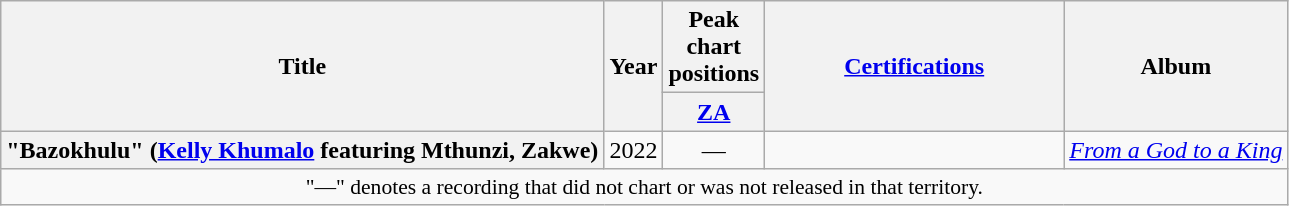<table class="wikitable plainrowheaders" style="text-align:center;">
<tr>
<th scope="col" rowspan="2">Title</th>
<th scope="col" rowspan="2">Year</th>
<th scope="col" colspan="1">Peak chart positions</th>
<th scope="col" rowspan="2" style="width:12em;"><a href='#'>Certifications</a></th>
<th scope="col" rowspan="2">Album</th>
</tr>
<tr>
<th scope="col" style="width:3em;font-size:100%;"><a href='#'>ZA</a><br></th>
</tr>
<tr>
<th scope="row">"Bazokhulu" (<a href='#'>Kelly Khumalo</a> featuring Mthunzi, Zakwe)</th>
<td>2022</td>
<td>—</td>
<td></td>
<td><em><a href='#'>From a God to a King</a></em></td>
</tr>
<tr>
<td colspan="8" style="font-size:90%">"—" denotes a recording that did not chart or was not released in that territory.</td>
</tr>
</table>
